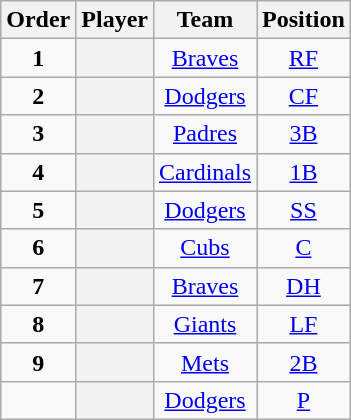<table class="wikitable sortable plainrowheaders" style="text-align:center;">
<tr>
<th scope="col">Order</th>
<th scope="col">Player</th>
<th scope="col">Team</th>
<th scope="col">Position</th>
</tr>
<tr>
<td><strong>1</strong></td>
<th scope="row" style="text-align:center"></th>
<td><a href='#'>Braves</a></td>
<td><a href='#'>RF</a></td>
</tr>
<tr>
<td><strong>2</strong></td>
<th scope="row" style="text-align:center"></th>
<td><a href='#'>Dodgers</a></td>
<td><a href='#'>CF</a></td>
</tr>
<tr>
<td><strong>3</strong></td>
<th scope="row" style="text-align:center"></th>
<td><a href='#'>Padres</a></td>
<td><a href='#'>3B</a></td>
</tr>
<tr>
<td><strong>4</strong></td>
<th scope="row" style="text-align:center"></th>
<td><a href='#'>Cardinals</a></td>
<td><a href='#'>1B</a></td>
</tr>
<tr>
<td><strong>5</strong></td>
<th scope="row" style="text-align:center"></th>
<td><a href='#'>Dodgers</a></td>
<td><a href='#'>SS</a></td>
</tr>
<tr>
<td><strong>6</strong></td>
<th scope="row" style="text-align:center"></th>
<td><a href='#'>Cubs</a></td>
<td><a href='#'>C</a></td>
</tr>
<tr>
<td><strong>7</strong></td>
<th scope="row" style="text-align:center"></th>
<td><a href='#'>Braves</a></td>
<td><a href='#'>DH</a></td>
</tr>
<tr>
<td><strong>8</strong></td>
<th scope="row" style="text-align:center"></th>
<td><a href='#'>Giants</a></td>
<td><a href='#'>LF</a></td>
</tr>
<tr>
<td><strong>9</strong></td>
<th scope="row" style="text-align:center"></th>
<td><a href='#'>Mets</a></td>
<td><a href='#'>2B</a></td>
</tr>
<tr>
<td></td>
<th scope="row" style="text-align:center"></th>
<td><a href='#'>Dodgers</a></td>
<td><a href='#'>P</a></td>
</tr>
</table>
